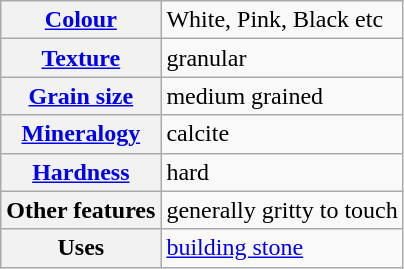<table class="wikitable">
<tr>
<th><a href='#'>Colour</a></th>
<td>White, Pink, Black etc</td>
</tr>
<tr>
<th><a href='#'>Texture</a></th>
<td>granular</td>
</tr>
<tr>
<th><a href='#'>Grain size</a></th>
<td>medium grained</td>
</tr>
<tr>
<th><a href='#'>Mineralogy</a></th>
<td>calcite</td>
</tr>
<tr>
<th><a href='#'>Hardness</a></th>
<td>hard</td>
</tr>
<tr>
<th>Other features</th>
<td>generally gritty to touch</td>
</tr>
<tr>
<th>Uses</th>
<td><a href='#'>building stone</a></td>
</tr>
</table>
